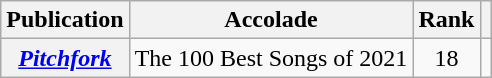<table class="wikitable sortable plainrowheaders" style="text-align:center;">
<tr>
<th>Publication</th>
<th class="unsortable">Accolade</th>
<th>Rank</th>
<th class="unsortable"></th>
</tr>
<tr>
<th scope="row"><em><a href='#'>Pitchfork</a></em></th>
<td>The 100 Best Songs of 2021</td>
<td>18</td>
<td></td>
</tr>
</table>
